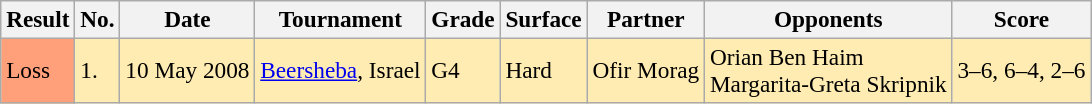<table class="sortable wikitable" style=font-size:97%>
<tr>
<th>Result</th>
<th>No.</th>
<th>Date</th>
<th>Tournament</th>
<th>Grade</th>
<th>Surface</th>
<th>Partner</th>
<th>Opponents</th>
<th>Score</th>
</tr>
<tr bgcolor=#ffecb2>
<td style="background:#ffa07a;">Loss</td>
<td>1.</td>
<td>10 May 2008</td>
<td><a href='#'>Beersheba</a>, Israel</td>
<td>G4</td>
<td>Hard</td>
<td> Ofir Morag</td>
<td> Orian Ben Haim <br>  Margarita-Greta Skripnik</td>
<td>3–6, 6–4, 2–6</td>
</tr>
</table>
